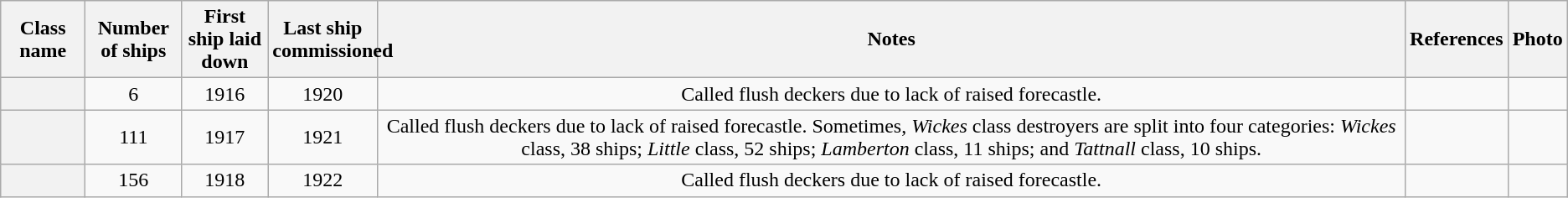<table class="wikitable sortable plainrowheaders" style="text-align:center">
<tr>
<th scope="col" style="max-width: 8em;">Class name</th>
<th scope="col" style="max-width: 5em;">Number of ships</th>
<th scope="col" style="max-width: 5em;">First ship laid down</th>
<th scope="col" style="max-width: 5em;">Last ship commissioned</th>
<th scope="col" class="unsortable">Notes</th>
<th scope="col" style="max-width: 5em;"class="unsortable">References</th>
<th scope="col" class="unsortable">Photo</th>
</tr>
<tr>
<th scope="row"></th>
<td>6</td>
<td>1916</td>
<td>1920</td>
<td>Called flush deckers due to lack of raised forecastle.</td>
<td></td>
<td></td>
</tr>
<tr>
<th scope="row"></th>
<td>111</td>
<td>1917</td>
<td>1921</td>
<td>Called flush deckers due to lack of raised forecastle. Sometimes, <em>Wickes</em> class destroyers are split into four categories: <em>Wickes</em> class, 38 ships; <em>Little</em> class, 52 ships; <em>Lamberton</em> class, 11 ships; and <em>Tattnall</em> class, 10 ships.</td>
<td></td>
<td></td>
</tr>
<tr>
<th scope="row"></th>
<td>156</td>
<td>1918</td>
<td>1922</td>
<td>Called flush deckers due to lack of raised forecastle.</td>
<td></td>
<td></td>
</tr>
</table>
